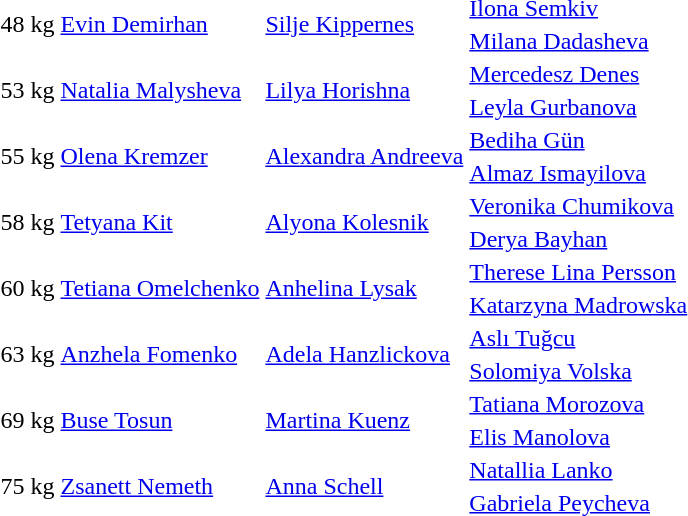<table>
<tr>
<td rowspan=2>48 kg</td>
<td rowspan=2> <a href='#'>Evin Demirhan</a></td>
<td rowspan=2> <a href='#'>Silje Kippernes</a></td>
<td> <a href='#'>Ilona Semkiv</a></td>
</tr>
<tr>
<td> <a href='#'>Milana Dadasheva</a></td>
</tr>
<tr>
<td rowspan=2>53 kg</td>
<td rowspan=2> <a href='#'>Natalia Malysheva</a></td>
<td rowspan=2> <a href='#'>Lilya Horishna</a></td>
<td> <a href='#'>Mercedesz Denes</a></td>
</tr>
<tr>
<td> <a href='#'>Leyla Gurbanova</a></td>
</tr>
<tr>
<td rowspan=2>55 kg</td>
<td rowspan=2> <a href='#'>Olena Kremzer</a></td>
<td rowspan=2> <a href='#'>Alexandra Andreeva</a></td>
<td> <a href='#'>Bediha Gün</a></td>
</tr>
<tr>
<td> <a href='#'>Almaz Ismayilova</a></td>
</tr>
<tr>
<td rowspan=2>58 kg</td>
<td rowspan=2> <a href='#'>Tetyana Kit</a></td>
<td rowspan=2> <a href='#'>Alyona Kolesnik</a></td>
<td> <a href='#'>Veronika Chumikova</a></td>
</tr>
<tr>
<td> <a href='#'>Derya Bayhan</a></td>
</tr>
<tr>
<td rowspan=2>60 kg</td>
<td rowspan=2> <a href='#'>Tetiana Omelchenko</a></td>
<td rowspan=2> <a href='#'>Anhelina Lysak</a></td>
<td> <a href='#'>Therese Lina Persson</a></td>
</tr>
<tr>
<td> <a href='#'>Katarzyna Madrowska</a></td>
</tr>
<tr>
<td rowspan=2>63 kg</td>
<td rowspan=2> <a href='#'>Anzhela Fomenko</a></td>
<td rowspan=2> <a href='#'>Adela Hanzlickova</a></td>
<td> <a href='#'>Aslı Tuğcu</a></td>
</tr>
<tr>
<td> <a href='#'>Solomiya Volska</a></td>
</tr>
<tr>
<td rowspan=2>69 kg</td>
<td rowspan=2> <a href='#'>Buse Tosun</a></td>
<td rowspan=2> <a href='#'>Martina Kuenz</a></td>
<td> <a href='#'>Tatiana Morozova</a></td>
</tr>
<tr>
<td> <a href='#'>Elis Manolova</a></td>
</tr>
<tr>
<td rowspan=2>75 kg</td>
<td rowspan=2> <a href='#'>Zsanett Nemeth</a></td>
<td rowspan=2> <a href='#'>Anna Schell</a></td>
<td> <a href='#'>Natallia Lanko</a></td>
</tr>
<tr>
<td> <a href='#'>Gabriela Peycheva</a></td>
</tr>
</table>
